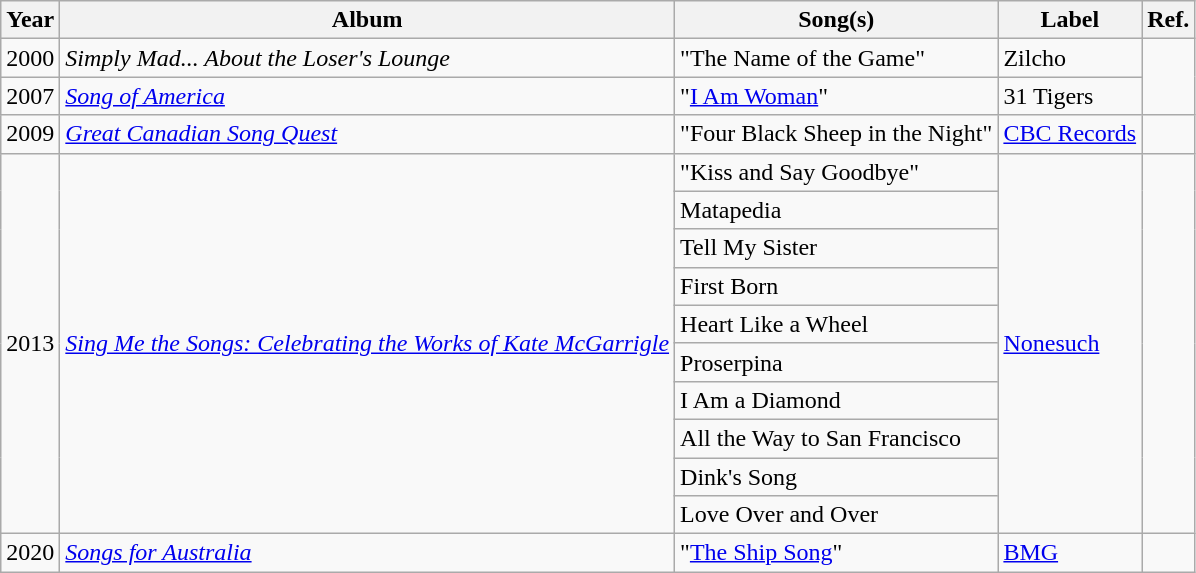<table class="wikitable">
<tr>
<th scope="col">Year</th>
<th scope="col">Album</th>
<th scope="col">Song(s)</th>
<th scope="col">Label</th>
<th scope="col">Ref.</th>
</tr>
<tr>
<td align="center">2000</td>
<td><em>Simply Mad... About the Loser's Lounge</em></td>
<td>"The Name of the Game"</td>
<td>Zilcho</td>
<td rowspan=2 align="center"></td>
</tr>
<tr>
<td align="center">2007</td>
<td><em><a href='#'>Song of America</a></em></td>
<td>"<a href='#'>I Am Woman</a>"</td>
<td>31 Tigers</td>
</tr>
<tr>
<td align="center">2009</td>
<td><em><a href='#'>Great Canadian Song Quest</a></em></td>
<td>"Four Black Sheep in the Night"</td>
<td><a href='#'>CBC Records</a></td>
<td align="center"></td>
</tr>
<tr>
<td align="center" rowspan="10">2013</td>
<td rowspan="10"><em><a href='#'>Sing Me the Songs: Celebrating the Works of Kate McGarrigle</a></em></td>
<td>"Kiss and Say Goodbye"</td>
<td rowspan="10"><a href='#'>Nonesuch</a></td>
</tr>
<tr>
<td>Matapedia</td>
</tr>
<tr>
<td>Tell My Sister</td>
</tr>
<tr>
<td>First Born</td>
</tr>
<tr>
<td>Heart Like a Wheel</td>
</tr>
<tr>
<td>Proserpina</td>
</tr>
<tr>
<td>I Am a Diamond</td>
</tr>
<tr>
<td>All the Way to San Francisco</td>
</tr>
<tr>
<td>Dink's Song</td>
</tr>
<tr>
<td>Love Over and Over</td>
</tr>
<tr>
<td align="center">2020</td>
<td><em><a href='#'>Songs for Australia</a></em></td>
<td>"<a href='#'>The Ship Song</a>"</td>
<td><a href='#'>BMG</a></td>
<td></td>
</tr>
</table>
